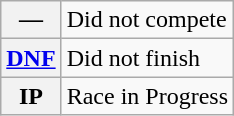<table class="wikitable">
<tr>
<th scope="row">—</th>
<td>Did not compete</td>
</tr>
<tr>
<th scope="row"><a href='#'>DNF</a></th>
<td>Did not finish</td>
</tr>
<tr>
<th scope="row">IP</th>
<td>Race in Progress</td>
</tr>
</table>
